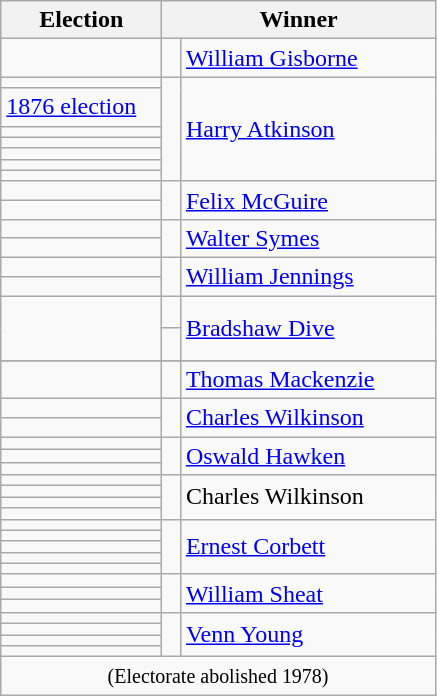<table class=wikitable>
<tr>
<th width=100>Election</th>
<th width=175 colspan=2>Winner</th>
</tr>
<tr>
<td></td>
<td width=5 rowspan=1 bgcolor=></td>
<td><a href='#'>William Gisborne</a></td>
</tr>
<tr>
<td></td>
<td rowspan=7 bgcolor=></td>
<td rowspan=7><a href='#'>Harry Atkinson</a></td>
</tr>
<tr>
<td><a href='#'>1876 election</a></td>
</tr>
<tr>
<td></td>
</tr>
<tr>
<td></td>
</tr>
<tr>
<td></td>
</tr>
<tr>
<td></td>
</tr>
<tr>
<td></td>
</tr>
<tr>
<td></td>
<td rowspan=2 bgcolor=></td>
<td rowspan=2><a href='#'>Felix McGuire</a></td>
</tr>
<tr>
<td></td>
</tr>
<tr>
<td></td>
<td rowspan=2 bgcolor=></td>
<td rowspan=2><a href='#'>Walter Symes</a></td>
</tr>
<tr>
<td></td>
</tr>
<tr>
<td></td>
<td rowspan=2 bgcolor=></td>
<td rowspan=2><a href='#'>William Jennings</a></td>
</tr>
<tr>
<td></td>
</tr>
<tr>
<td height=36 rowspan=2></td>
<td bgcolor=></td>
<td rowspan=2><a href='#'>Bradshaw Dive</a></td>
</tr>
<tr>
<td bgcolor=></td>
</tr>
<tr>
</tr>
<tr>
<td></td>
<td bgcolor=></td>
<td><a href='#'>Thomas Mackenzie</a></td>
</tr>
<tr>
<td></td>
<td rowspan=2 bgcolor=></td>
<td rowspan=2><a href='#'>Charles Wilkinson</a></td>
</tr>
<tr>
<td></td>
</tr>
<tr>
<td></td>
<td rowspan=3 bgcolor=></td>
<td rowspan=3><a href='#'>Oswald Hawken</a></td>
</tr>
<tr>
<td></td>
</tr>
<tr>
<td></td>
</tr>
<tr>
<td></td>
<td rowspan=4 bgcolor=></td>
<td rowspan=4>Charles Wilkinson</td>
</tr>
<tr>
<td></td>
</tr>
<tr>
<td></td>
</tr>
<tr>
<td></td>
</tr>
<tr>
<td></td>
<td rowspan=5 bgcolor=></td>
<td rowspan=5><a href='#'>Ernest Corbett</a></td>
</tr>
<tr>
<td></td>
</tr>
<tr>
<td></td>
</tr>
<tr>
<td></td>
</tr>
<tr>
<td></td>
</tr>
<tr>
<td></td>
<td rowspan=3 bgcolor=></td>
<td rowspan=3><a href='#'>William Sheat</a></td>
</tr>
<tr>
<td></td>
</tr>
<tr>
<td></td>
</tr>
<tr>
<td></td>
<td rowspan=4 bgcolor=></td>
<td rowspan=4><a href='#'>Venn Young</a></td>
</tr>
<tr>
<td></td>
</tr>
<tr>
<td></td>
</tr>
<tr>
<td></td>
</tr>
<tr>
<td colspan=3 align=center><small>(Electorate abolished 1978)</small></td>
</tr>
</table>
